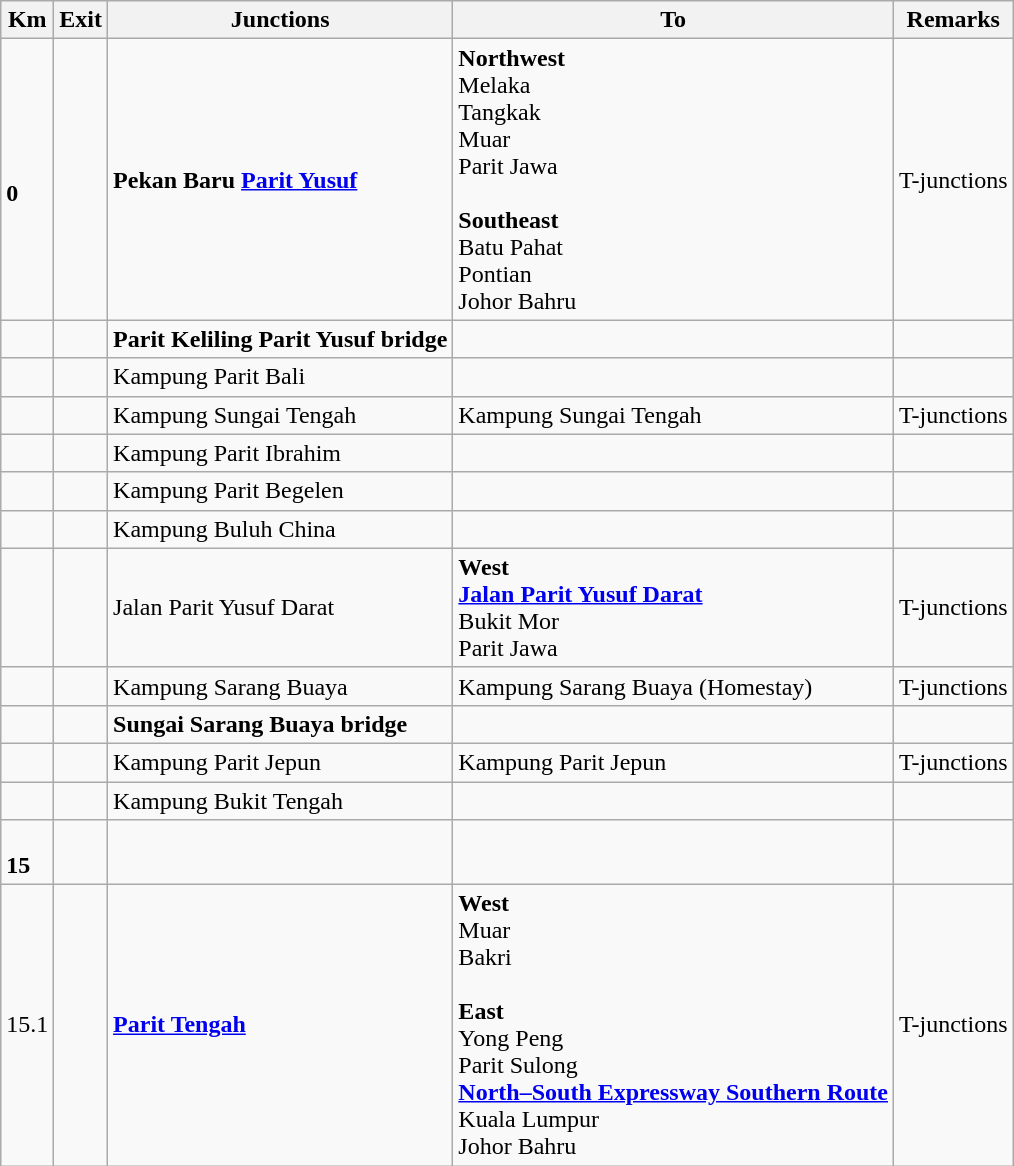<table class="wikitable">
<tr>
<th>Km</th>
<th>Exit</th>
<th>Junctions</th>
<th>To</th>
<th>Remarks</th>
</tr>
<tr>
<td><br><strong>0</strong></td>
<td></td>
<td><strong>Pekan Baru <a href='#'>Parit Yusuf</a></strong></td>
<td><strong>Northwest</strong><br> Melaka<br> Tangkak<br> Muar<br> Parit Jawa<br><br><strong>Southeast</strong><br> Batu Pahat<br> Pontian<br> Johor Bahru</td>
<td>T-junctions</td>
</tr>
<tr>
<td></td>
<td></td>
<td><strong>Parit Keliling Parit Yusuf bridge</strong></td>
<td></td>
<td></td>
</tr>
<tr>
<td></td>
<td></td>
<td>Kampung Parit Bali</td>
<td></td>
<td></td>
</tr>
<tr>
<td></td>
<td></td>
<td>Kampung Sungai Tengah</td>
<td>Kampung Sungai Tengah</td>
<td>T-junctions</td>
</tr>
<tr>
<td></td>
<td></td>
<td>Kampung Parit Ibrahim</td>
<td></td>
<td></td>
</tr>
<tr>
<td></td>
<td></td>
<td>Kampung Parit Begelen</td>
<td></td>
<td></td>
</tr>
<tr>
<td></td>
<td></td>
<td>Kampung Buluh China</td>
<td></td>
<td></td>
</tr>
<tr>
<td></td>
<td></td>
<td>Jalan Parit Yusuf Darat</td>
<td><strong>West</strong><br> <strong><a href='#'>Jalan Parit Yusuf Darat</a></strong><br>Bukit Mor<br>Parit Jawa</td>
<td>T-junctions</td>
</tr>
<tr>
<td></td>
<td></td>
<td>Kampung Sarang Buaya</td>
<td>Kampung Sarang Buaya (Homestay)</td>
<td>T-junctions</td>
</tr>
<tr>
<td></td>
<td></td>
<td><strong>Sungai Sarang Buaya bridge</strong></td>
<td></td>
<td></td>
</tr>
<tr>
<td></td>
<td></td>
<td>Kampung Parit Jepun</td>
<td>Kampung Parit Jepun</td>
<td>T-junctions</td>
</tr>
<tr>
<td></td>
<td></td>
<td>Kampung Bukit Tengah</td>
<td></td>
<td></td>
</tr>
<tr>
<td><br><strong>15</strong></td>
<td></td>
<td></td>
<td></td>
<td></td>
</tr>
<tr>
<td>15.1</td>
<td></td>
<td><strong><a href='#'>Parit Tengah</a></strong></td>
<td><strong>West</strong><br> Muar<br> Bakri<br><br><strong>East</strong><br> Yong Peng<br> Parit Sulong<br>  <strong><a href='#'>North–South Expressway Southern Route</a></strong><br>Kuala Lumpur<br>Johor Bahru</td>
<td>T-junctions</td>
</tr>
</table>
